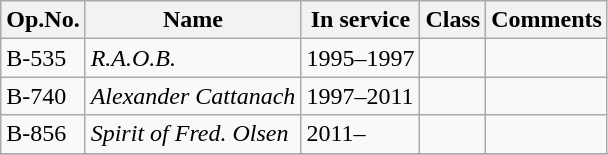<table class="wikitable">
<tr>
<th>Op.No.</th>
<th>Name</th>
<th>In service</th>
<th>Class</th>
<th>Comments</th>
</tr>
<tr>
<td>B-535</td>
<td><em>R.A.O.B.</em></td>
<td>1995–1997</td>
<td></td>
<td></td>
</tr>
<tr>
<td>B-740</td>
<td><em>Alexander Cattanach</em></td>
<td>1997–2011</td>
<td></td>
<td></td>
</tr>
<tr>
<td>B-856</td>
<td><em>Spirit of Fred. Olsen</em></td>
<td>2011–</td>
<td></td>
<td></td>
</tr>
<tr>
</tr>
</table>
